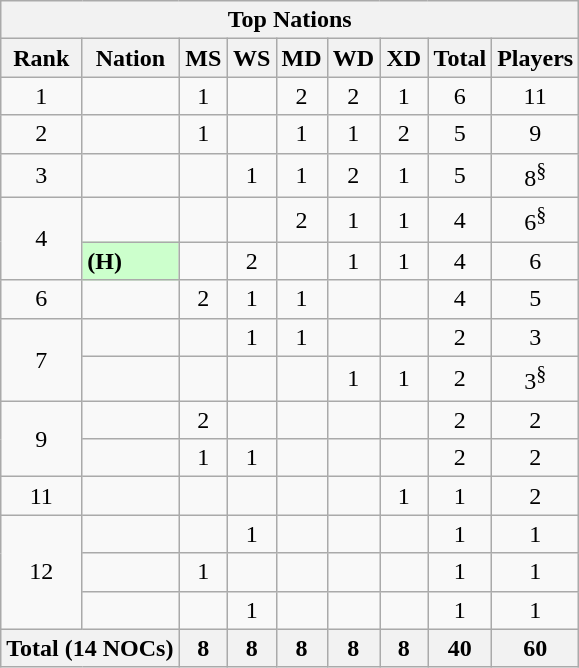<table class="wikitable" style="text-align:center">
<tr>
<th colspan="9">Top Nations</th>
</tr>
<tr>
<th>Rank</th>
<th>Nation</th>
<th width="25">MS</th>
<th width="25">WS</th>
<th width="25">MD</th>
<th width="25">WD</th>
<th width="25">XD</th>
<th width="25">Total</th>
<th width="25">Players</th>
</tr>
<tr>
<td>1</td>
<td align="left"></td>
<td>1</td>
<td></td>
<td>2</td>
<td>2</td>
<td>1</td>
<td>6</td>
<td>11</td>
</tr>
<tr>
<td>2</td>
<td align="left"></td>
<td>1</td>
<td></td>
<td>1</td>
<td>1</td>
<td>2</td>
<td>5</td>
<td>9</td>
</tr>
<tr>
<td>3</td>
<td align="left"></td>
<td></td>
<td>1</td>
<td>1</td>
<td>2</td>
<td>1</td>
<td>5</td>
<td>8<sup>§</sup></td>
</tr>
<tr>
<td rowspan="2">4</td>
<td align="left"></td>
<td></td>
<td></td>
<td>2</td>
<td>1</td>
<td>1</td>
<td>4</td>
<td>6<sup>§</sup></td>
</tr>
<tr>
<td align="left" bgcolor="#ccffcc"> <strong>(H)</strong></td>
<td></td>
<td>2</td>
<td></td>
<td>1</td>
<td>1</td>
<td>4</td>
<td>6</td>
</tr>
<tr>
<td>6</td>
<td align="left"></td>
<td>2</td>
<td>1</td>
<td>1</td>
<td></td>
<td></td>
<td>4</td>
<td>5</td>
</tr>
<tr>
<td rowspan="2">7</td>
<td align="left"></td>
<td></td>
<td>1</td>
<td>1</td>
<td></td>
<td></td>
<td>2</td>
<td>3</td>
</tr>
<tr>
<td align="left"></td>
<td></td>
<td></td>
<td></td>
<td>1</td>
<td>1</td>
<td>2</td>
<td>3<sup>§</sup></td>
</tr>
<tr>
<td rowspan="2">9</td>
<td align="left"></td>
<td>2</td>
<td></td>
<td></td>
<td></td>
<td></td>
<td>2</td>
<td>2</td>
</tr>
<tr>
<td align="left"></td>
<td>1</td>
<td>1</td>
<td></td>
<td></td>
<td></td>
<td>2</td>
<td>2</td>
</tr>
<tr>
<td>11</td>
<td align="left"></td>
<td></td>
<td></td>
<td></td>
<td></td>
<td>1</td>
<td>1</td>
<td>2</td>
</tr>
<tr>
<td rowspan="3">12</td>
<td align="left"></td>
<td></td>
<td>1</td>
<td></td>
<td></td>
<td></td>
<td>1</td>
<td>1</td>
</tr>
<tr>
<td align="left"></td>
<td>1</td>
<td></td>
<td></td>
<td></td>
<td></td>
<td>1</td>
<td>1</td>
</tr>
<tr>
<td align="left"></td>
<td></td>
<td>1</td>
<td></td>
<td></td>
<td></td>
<td>1</td>
<td>1</td>
</tr>
<tr>
<th colspan="2">Total (14 NOCs)</th>
<th>8</th>
<th>8</th>
<th>8</th>
<th>8</th>
<th>8</th>
<th>40</th>
<th>60</th>
</tr>
</table>
